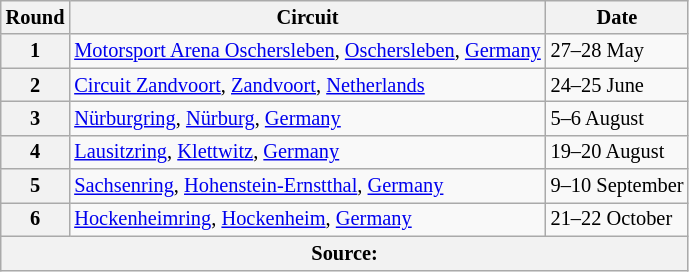<table class="wikitable" style="font-size:85%;">
<tr>
<th>Round</th>
<th>Circuit</th>
<th>Date</th>
</tr>
<tr>
<th>1</th>
<td> <a href='#'>Motorsport Arena Oschersleben</a>, <a href='#'>Oschersleben</a>, <a href='#'>Germany</a></td>
<td>27–28 May</td>
</tr>
<tr>
<th>2</th>
<td> <a href='#'>Circuit Zandvoort</a>, <a href='#'>Zandvoort</a>, <a href='#'>Netherlands</a></td>
<td>24–25 June</td>
</tr>
<tr>
<th>3</th>
<td> <a href='#'>Nürburgring</a>, <a href='#'>Nürburg</a>, <a href='#'>Germany</a></td>
<td>5–6 August</td>
</tr>
<tr>
<th>4</th>
<td> <a href='#'>Lausitzring</a>, <a href='#'>Klettwitz</a>, <a href='#'>Germany</a></td>
<td>19–20 August</td>
</tr>
<tr>
<th>5</th>
<td> <a href='#'>Sachsenring</a>, <a href='#'>Hohenstein-Ernstthal</a>, <a href='#'>Germany</a></td>
<td>9–10 September</td>
</tr>
<tr>
<th>6</th>
<td> <a href='#'>Hockenheimring</a>, <a href='#'>Hockenheim</a>, <a href='#'>Germany</a></td>
<td>21–22 October</td>
</tr>
<tr>
<th colspan=3>Source:</th>
</tr>
</table>
